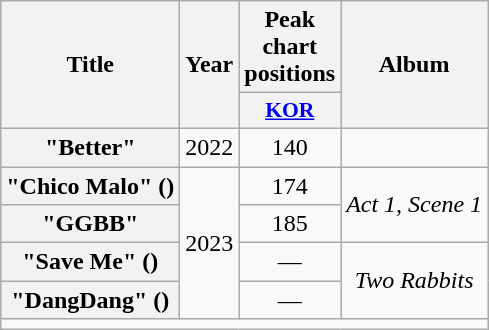<table class="wikitable plainrowheaders" style="text-align:center;">
<tr>
<th rowspan="2" scope="col">Title</th>
<th rowspan="2" scope="col">Year</th>
<th colspan="1" scope="col">Peak chart positions</th>
<th rowspan="2" scope="col">Album</th>
</tr>
<tr>
<th scope="col" style="width:3em;font-size:90%;"><a href='#'>KOR</a><br></th>
</tr>
<tr>
<th scope="row">"Better" </th>
<td>2022</td>
<td>140</td>
<td></td>
</tr>
<tr>
<th scope="row">"Chico Malo" ()</th>
<td rowspan="4">2023</td>
<td>174</td>
<td rowspan="2"><em>Act 1, Scene 1</em></td>
</tr>
<tr>
<th scope="row">"GGBB"</th>
<td>185</td>
</tr>
<tr>
<th scope="row">"Save Me" ()</th>
<td>—</td>
<td rowspan="2"><em>Two Rabbits</em></td>
</tr>
<tr>
<th scope="row">"DangDang" ()</th>
<td>—</td>
</tr>
<tr>
<td colspan="4"></td>
</tr>
</table>
